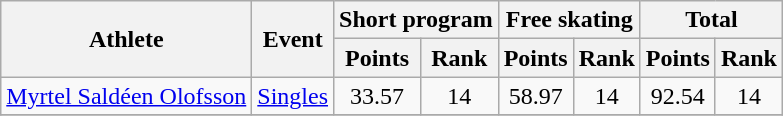<table class="wikitable">
<tr>
<th rowspan="2">Athlete</th>
<th rowspan="2">Event</th>
<th colspan="2">Short program</th>
<th colspan="2">Free skating</th>
<th colspan="2">Total</th>
</tr>
<tr>
<th>Points</th>
<th>Rank</th>
<th>Points</th>
<th>Rank</th>
<th>Points</th>
<th>Rank</th>
</tr>
<tr>
<td><a href='#'>Myrtel Saldéen Olofsson</a></td>
<td><a href='#'>Singles</a></td>
<td align="center">33.57</td>
<td align="center">14</td>
<td align="center">58.97</td>
<td align="center">14</td>
<td align="center">92.54</td>
<td align="center">14</td>
</tr>
<tr>
</tr>
</table>
